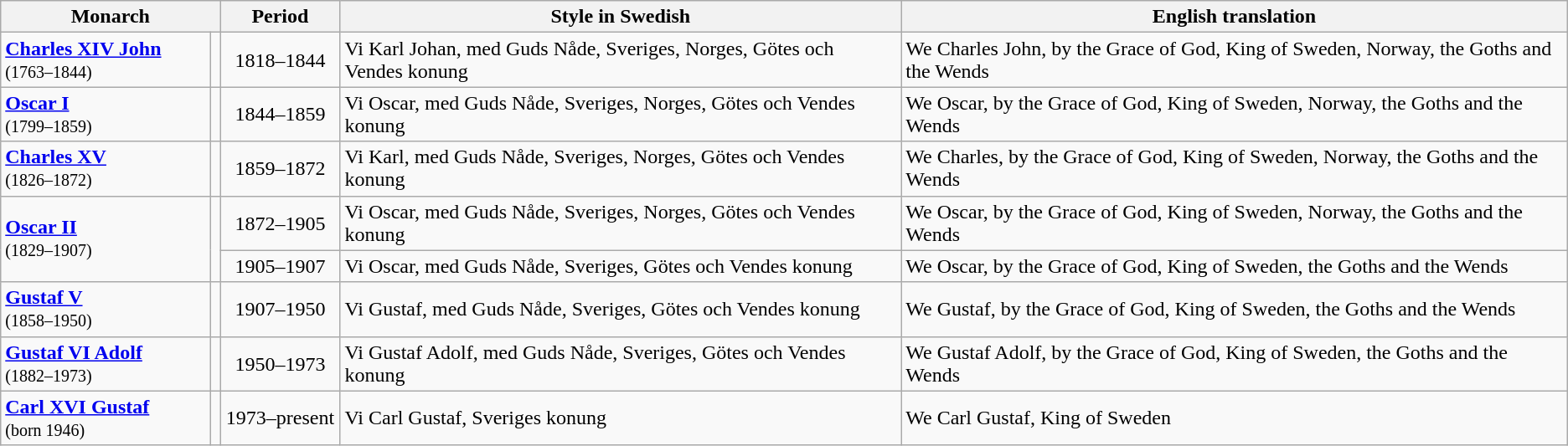<table class="wikitable">
<tr>
<th colspan="2">Monarch</th>
<th style="width:5.5em;text-align:center;">Period</th>
<th>Style in Swedish</th>
<th>English translation</th>
</tr>
<tr>
<td style="width:10em;"><strong><a href='#'>Charles XIV John</a></strong><br><small>(1763–1844)</small></td>
<td></td>
<td style="text-align:center;">1818–1844</td>
<td>Vi Karl Johan, med Guds Nåde, Sveriges, Norges, Götes och Vendes konung</td>
<td>We Charles John, by the Grace of God, King of Sweden, Norway, the Goths and the Wends</td>
</tr>
<tr>
<td><strong><a href='#'>Oscar I</a></strong><br><small>(1799–1859)</small></td>
<td></td>
<td style="text-align:center;">1844–1859</td>
<td>Vi Oscar, med Guds Nåde, Sveriges, Norges, Götes och Vendes konung</td>
<td>We Oscar, by the Grace of God, King of Sweden, Norway, the Goths and the Wends</td>
</tr>
<tr>
<td><strong><a href='#'>Charles XV</a></strong><br><small>(1826–1872)</small></td>
<td></td>
<td style="text-align:center;">1859–1872</td>
<td>Vi Karl, med Guds Nåde, Sveriges, Norges, Götes och Vendes konung</td>
<td>We Charles, by the Grace of God, King of Sweden, Norway, the Goths and the Wends</td>
</tr>
<tr>
<td rowspan="2"><strong><a href='#'>Oscar II</a></strong><br><small>(1829–1907)</small></td>
<td rowspan="2"></td>
<td style="text-align:center;">1872–1905</td>
<td>Vi Oscar, med Guds Nåde, Sveriges, Norges, Götes och Vendes konung</td>
<td>We Oscar, by the Grace of God, King of Sweden, Norway, the Goths and the Wends</td>
</tr>
<tr>
<td style="text-align:center;">1905–1907</td>
<td>Vi Oscar, med Guds Nåde, Sveriges, Götes och Vendes konung</td>
<td>We Oscar, by the Grace of God, King of Sweden, the Goths and the Wends</td>
</tr>
<tr>
<td><strong><a href='#'>Gustaf V</a></strong><br><small>(1858–1950)</small></td>
<td></td>
<td style="text-align:center;">1907–1950</td>
<td>Vi Gustaf, med Guds Nåde, Sveriges, Götes och Vendes konung</td>
<td>We Gustaf, by the Grace of God, King of Sweden, the Goths and the Wends</td>
</tr>
<tr>
<td><strong><a href='#'>Gustaf VI Adolf</a></strong><br><small>(1882–1973)</small></td>
<td></td>
<td style="text-align:center;">1950–1973</td>
<td>Vi Gustaf Adolf, med Guds Nåde, Sveriges, Götes och Vendes konung</td>
<td>We Gustaf Adolf, by the Grace of God, King of Sweden, the Goths and the Wends</td>
</tr>
<tr>
<td><strong><a href='#'>Carl XVI Gustaf</a></strong><br><small>(born 1946)</small></td>
<td></td>
<td style="text-align:center;">1973–present</td>
<td>Vi Carl Gustaf, Sveriges konung</td>
<td>We Carl Gustaf, King of Sweden</td>
</tr>
</table>
